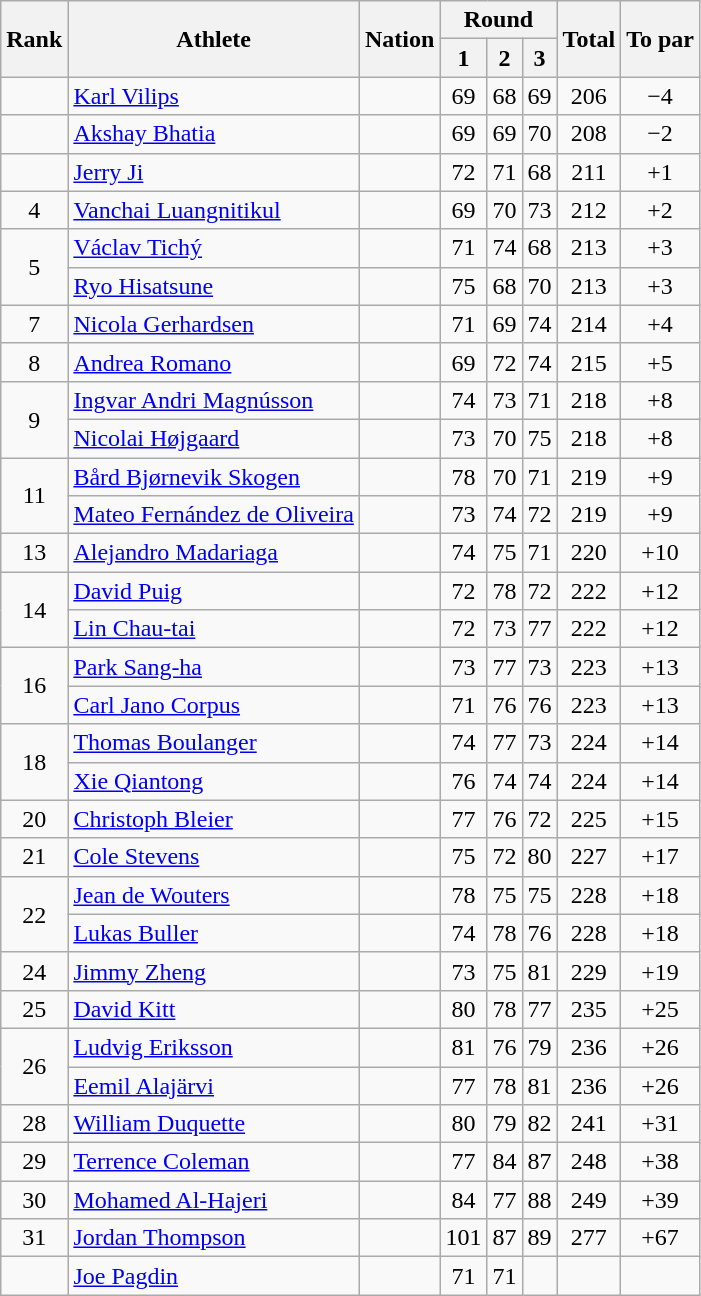<table class=wikitable style="text-align:center">
<tr>
<th rowspan="2">Rank</th>
<th rowspan="2">Athlete</th>
<th rowspan="2">Nation</th>
<th colspan="3">Round</th>
<th rowspan="2">Total</th>
<th rowspan="2">To par</th>
</tr>
<tr>
<th>1</th>
<th>2</th>
<th>3</th>
</tr>
<tr>
<td></td>
<td align=left><a href='#'>Karl Vilips</a></td>
<td align=left></td>
<td>69</td>
<td>68</td>
<td>69</td>
<td>206</td>
<td>−4</td>
</tr>
<tr>
<td></td>
<td align=left><a href='#'>Akshay Bhatia</a></td>
<td align=left></td>
<td>69</td>
<td>69</td>
<td>70</td>
<td>208</td>
<td>−2</td>
</tr>
<tr>
<td></td>
<td align=left><a href='#'>Jerry Ji</a></td>
<td align=left></td>
<td>72</td>
<td>71</td>
<td>68</td>
<td>211</td>
<td>+1</td>
</tr>
<tr>
<td>4</td>
<td align=left><a href='#'>Vanchai Luangnitikul</a></td>
<td align=left></td>
<td>69</td>
<td>70</td>
<td>73</td>
<td>212</td>
<td>+2</td>
</tr>
<tr>
<td rowspan=2>5</td>
<td align=left><a href='#'>Václav Tichý</a></td>
<td align=left></td>
<td>71</td>
<td>74</td>
<td>68</td>
<td>213</td>
<td>+3</td>
</tr>
<tr>
<td align=left><a href='#'>Ryo Hisatsune</a></td>
<td align=left></td>
<td>75</td>
<td>68</td>
<td>70</td>
<td>213</td>
<td>+3</td>
</tr>
<tr>
<td>7</td>
<td align=left><a href='#'>Nicola Gerhardsen</a></td>
<td align=left></td>
<td>71</td>
<td>69</td>
<td>74</td>
<td>214</td>
<td>+4</td>
</tr>
<tr>
<td>8</td>
<td align=left><a href='#'>Andrea Romano</a></td>
<td align=left></td>
<td>69</td>
<td>72</td>
<td>74</td>
<td>215</td>
<td>+5</td>
</tr>
<tr>
<td rowspan=2>9</td>
<td align=left><a href='#'>Ingvar Andri Magnússon</a></td>
<td align=left></td>
<td>74</td>
<td>73</td>
<td>71</td>
<td>218</td>
<td>+8</td>
</tr>
<tr>
<td align=left><a href='#'>Nicolai Højgaard</a></td>
<td align=left></td>
<td>73</td>
<td>70</td>
<td>75</td>
<td>218</td>
<td>+8</td>
</tr>
<tr>
<td rowspan=2>11</td>
<td align=left><a href='#'>Bård Bjørnevik Skogen</a></td>
<td align=left></td>
<td>78</td>
<td>70</td>
<td>71</td>
<td>219</td>
<td>+9</td>
</tr>
<tr>
<td align=left><a href='#'>Mateo Fernández de Oliveira</a></td>
<td align=left></td>
<td>73</td>
<td>74</td>
<td>72</td>
<td>219</td>
<td>+9</td>
</tr>
<tr>
<td>13</td>
<td align=left><a href='#'>Alejandro Madariaga</a></td>
<td align=left></td>
<td>74</td>
<td>75</td>
<td>71</td>
<td>220</td>
<td>+10</td>
</tr>
<tr>
<td rowspan=2>14</td>
<td align=left><a href='#'>David Puig</a></td>
<td align=left></td>
<td>72</td>
<td>78</td>
<td>72</td>
<td>222</td>
<td>+12</td>
</tr>
<tr>
<td align=left><a href='#'>Lin Chau-tai</a></td>
<td align=left></td>
<td>72</td>
<td>73</td>
<td>77</td>
<td>222</td>
<td>+12</td>
</tr>
<tr>
<td rowspan=2>16</td>
<td align=left><a href='#'>Park Sang-ha</a></td>
<td align=left></td>
<td>73</td>
<td>77</td>
<td>73</td>
<td>223</td>
<td>+13</td>
</tr>
<tr>
<td align=left><a href='#'>Carl Jano Corpus</a></td>
<td align=left></td>
<td>71</td>
<td>76</td>
<td>76</td>
<td>223</td>
<td>+13</td>
</tr>
<tr>
<td rowspan=2>18</td>
<td align=left><a href='#'>Thomas Boulanger</a></td>
<td align=left></td>
<td>74</td>
<td>77</td>
<td>73</td>
<td>224</td>
<td>+14</td>
</tr>
<tr>
<td align=left><a href='#'>Xie Qiantong</a></td>
<td align=left></td>
<td>76</td>
<td>74</td>
<td>74</td>
<td>224</td>
<td>+14</td>
</tr>
<tr>
<td>20</td>
<td align=left><a href='#'>Christoph Bleier</a></td>
<td align=left></td>
<td>77</td>
<td>76</td>
<td>72</td>
<td>225</td>
<td>+15</td>
</tr>
<tr>
<td>21</td>
<td align=left><a href='#'>Cole Stevens</a></td>
<td align=left></td>
<td>75</td>
<td>72</td>
<td>80</td>
<td>227</td>
<td>+17</td>
</tr>
<tr>
<td rowspan=2>22</td>
<td align=left><a href='#'>Jean de Wouters</a></td>
<td align=left></td>
<td>78</td>
<td>75</td>
<td>75</td>
<td>228</td>
<td>+18</td>
</tr>
<tr>
<td align=left><a href='#'>Lukas Buller</a></td>
<td align=left></td>
<td>74</td>
<td>78</td>
<td>76</td>
<td>228</td>
<td>+18</td>
</tr>
<tr>
<td>24</td>
<td align=left><a href='#'>Jimmy Zheng</a></td>
<td align=left></td>
<td>73</td>
<td>75</td>
<td>81</td>
<td>229</td>
<td>+19</td>
</tr>
<tr>
<td>25</td>
<td align=left><a href='#'>David Kitt</a></td>
<td align=left></td>
<td>80</td>
<td>78</td>
<td>77</td>
<td>235</td>
<td>+25</td>
</tr>
<tr>
<td rowspan=2>26</td>
<td align=left><a href='#'>Ludvig Eriksson</a></td>
<td align=left></td>
<td>81</td>
<td>76</td>
<td>79</td>
<td>236</td>
<td>+26</td>
</tr>
<tr>
<td align=left><a href='#'>Eemil Alajärvi</a></td>
<td align=left></td>
<td>77</td>
<td>78</td>
<td>81</td>
<td>236</td>
<td>+26</td>
</tr>
<tr>
<td>28</td>
<td align=left><a href='#'>William Duquette</a></td>
<td align=left></td>
<td>80</td>
<td>79</td>
<td>82</td>
<td>241</td>
<td>+31</td>
</tr>
<tr>
<td>29</td>
<td align=left><a href='#'>Terrence Coleman</a></td>
<td align=left></td>
<td>77</td>
<td>84</td>
<td>87</td>
<td>248</td>
<td>+38</td>
</tr>
<tr>
<td>30</td>
<td align=left><a href='#'>Mohamed Al-Hajeri</a></td>
<td align=left></td>
<td>84</td>
<td>77</td>
<td>88</td>
<td>249</td>
<td>+39</td>
</tr>
<tr>
<td>31</td>
<td align=left><a href='#'>Jordan Thompson</a></td>
<td align=left></td>
<td>101</td>
<td>87</td>
<td>89</td>
<td>277</td>
<td>+67</td>
</tr>
<tr>
<td></td>
<td align=left><a href='#'>Joe Pagdin</a></td>
<td align=left></td>
<td>71</td>
<td>71</td>
<td></td>
<td></td>
<td></td>
</tr>
</table>
